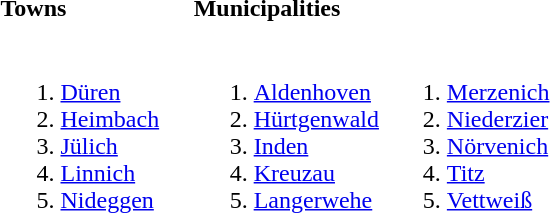<table>
<tr>
<th align=left>Towns</th>
<th colspan=2 align=left>Municipalities</th>
</tr>
<tr valign=top>
<td width=33%><br><ol><li> <a href='#'>Düren</a></li><li> <a href='#'>Heimbach</a></li><li> <a href='#'>Jülich</a></li><li> <a href='#'>Linnich</a></li><li> <a href='#'>Nideggen</a></li></ol></td>
<td width=33%><br><ol><li> <a href='#'>Aldenhoven</a></li><li> <a href='#'>Hürtgenwald</a></li><li> <a href='#'>Inden</a></li><li> <a href='#'>Kreuzau</a></li><li> <a href='#'>Langerwehe</a></li></ol></td>
<td width=33%><br><ol>
<li> <a href='#'>Merzenich</a>
<li> <a href='#'>Niederzier</a>
<li> <a href='#'>Nörvenich</a>
<li> <a href='#'>Titz</a>
<li> <a href='#'>Vettweiß</a>
</ol></td>
</tr>
</table>
